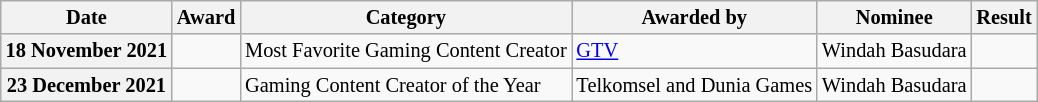<table class="wikitable sortable" style="font-size:85%">
<tr>
<th>Date</th>
<th>Award</th>
<th>Category</th>
<th>Awarded by</th>
<th>Nominee</th>
<th>Result</th>
</tr>
<tr>
<th>18 November 2021</th>
<td></td>
<td>Most Favorite Gaming Content Creator</td>
<td><a href='#'>GTV</a></td>
<td>Windah Basudara</td>
<td></td>
</tr>
<tr>
<th>23 December 2021</th>
<td></td>
<td>Gaming Content Creator of the Year</td>
<td>Telkomsel and Dunia Games</td>
<td>Windah Basudara</td>
<td></td>
</tr>
</table>
